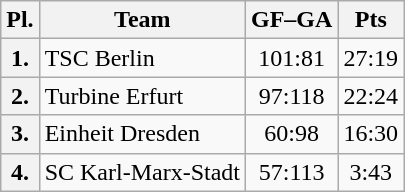<table class="wikitable">
<tr>
<th>Pl.</th>
<th>Team</th>
<th>GF–GA</th>
<th>Pts</th>
</tr>
<tr>
<th>1.</th>
<td>TSC Berlin</td>
<td align="center">101:81</td>
<td align="center">27:19</td>
</tr>
<tr>
<th>2.</th>
<td>Turbine Erfurt</td>
<td align="center">97:118</td>
<td align="center">22:24</td>
</tr>
<tr>
<th>3.</th>
<td>Einheit Dresden</td>
<td align="center">60:98</td>
<td align="center">16:30</td>
</tr>
<tr>
<th>4.</th>
<td>SC Karl-Marx-Stadt</td>
<td align="center">57:113</td>
<td align="center">3:43</td>
</tr>
</table>
